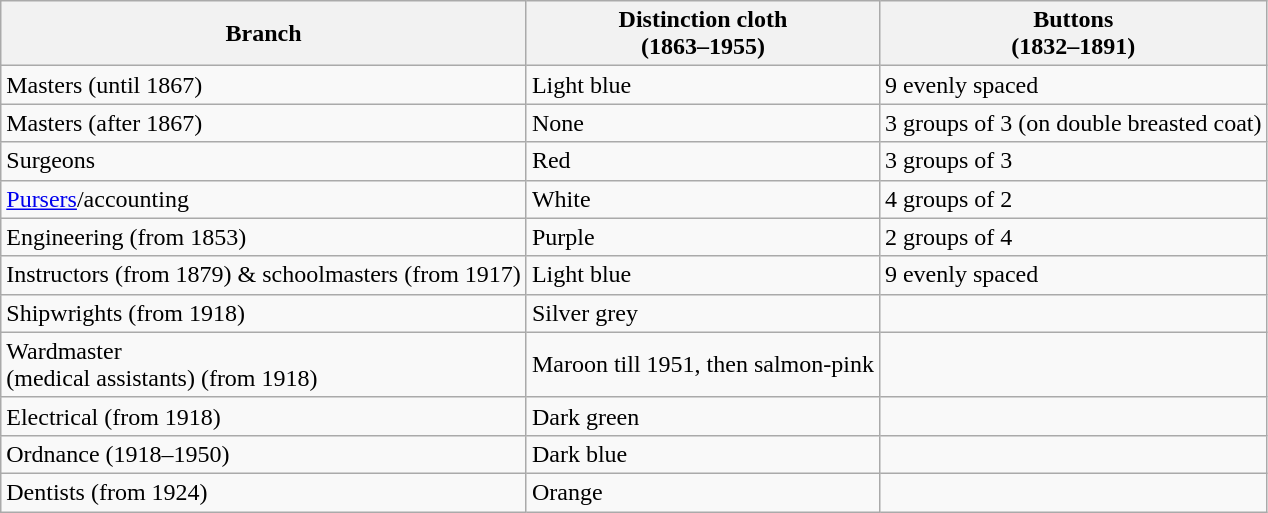<table class=wikitable>
<tr>
<th>Branch</th>
<th>Distinction cloth<br>(1863–1955)</th>
<th>Buttons<br>(1832–1891)</th>
</tr>
<tr>
<td>Masters (until 1867)</td>
<td>Light blue</td>
<td>9 evenly spaced</td>
</tr>
<tr>
<td>Masters (after 1867)</td>
<td>None</td>
<td>3 groups of 3 (on double breasted coat)</td>
</tr>
<tr>
<td>Surgeons</td>
<td>Red</td>
<td>3 groups of 3</td>
</tr>
<tr>
<td><a href='#'>Pursers</a>/accounting</td>
<td>White</td>
<td>4 groups of 2</td>
</tr>
<tr>
<td>Engineering (from 1853)</td>
<td>Purple</td>
<td>2 groups of 4</td>
</tr>
<tr>
<td>Instructors (from 1879) & schoolmasters (from 1917)</td>
<td>Light blue</td>
<td>9 evenly spaced</td>
</tr>
<tr>
<td>Shipwrights (from 1918)</td>
<td>Silver grey</td>
<td></td>
</tr>
<tr>
<td>Wardmaster<br>(medical assistants) (from 1918)</td>
<td>Maroon till 1951, then salmon-pink</td>
<td></td>
</tr>
<tr>
<td>Electrical (from 1918)</td>
<td>Dark green</td>
<td></td>
</tr>
<tr>
<td>Ordnance (1918–1950)</td>
<td>Dark blue</td>
<td></td>
</tr>
<tr>
<td>Dentists (from 1924)</td>
<td>Orange</td>
<td></td>
</tr>
</table>
